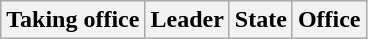<table class="wikitable">
<tr>
<th>Taking office</th>
<th>Leader</th>
<th>State</th>
<th>Office<br>



</th>
</tr>
</table>
